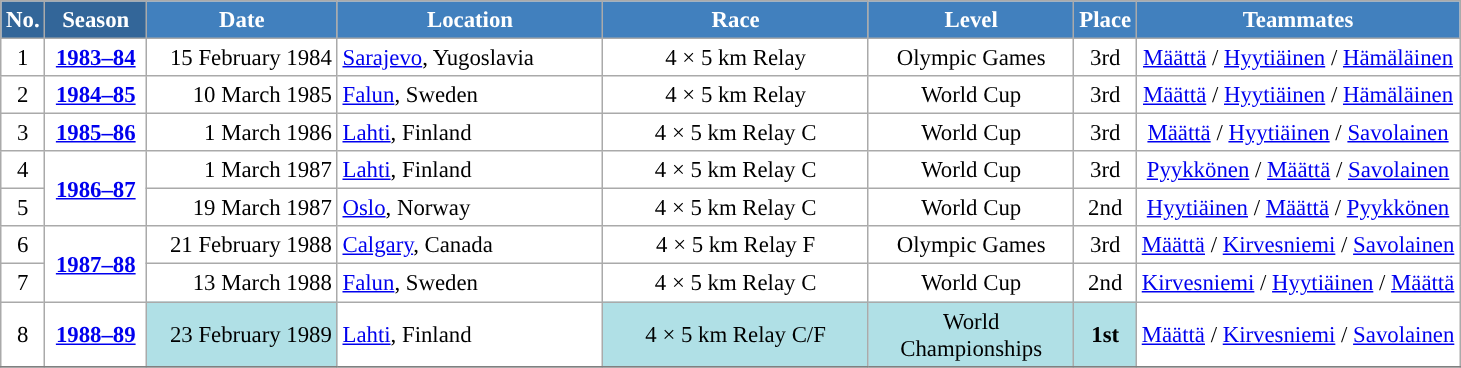<table class="wikitable sortable" style="font-size:95%; text-align:center; border:grey solid 1px; border-collapse:collapse; background:#ffffff;">
<tr style="background:#efefef;">
<th style="background-color:#369; color:white;">No.</th>
<th style="background-color:#369; color:white;">Season</th>
<th style="background-color:#4180be; color:white; width:120px;">Date</th>
<th style="background-color:#4180be; color:white; width:170px;">Location</th>
<th style="background-color:#4180be; color:white; width:170px;">Race</th>
<th style="background-color:#4180be; color:white; width:130px;">Level</th>
<th style="background-color:#4180be; color:white;">Place</th>
<th style="background-color:#4180be; color:white;">Teammates</th>
</tr>
<tr>
<td align=center>1</td>
<td rowspan=1 align=center><strong> <a href='#'>1983–84</a> </strong></td>
<td align=right>15 February 1984</td>
<td align=left> <a href='#'>Sarajevo</a>, Yugoslavia</td>
<td>4 × 5 km Relay</td>
<td>Olympic Games</td>
<td>3rd</td>
<td><a href='#'>Määttä</a> / <a href='#'>Hyytiäinen</a> / <a href='#'>Hämäläinen</a></td>
</tr>
<tr>
<td align=center>2</td>
<td rowspan=1 align=center><strong> <a href='#'>1984–85</a> </strong></td>
<td align=right>10 March 1985</td>
<td align=left> <a href='#'>Falun</a>, Sweden</td>
<td>4 × 5 km Relay</td>
<td>World Cup</td>
<td>3rd</td>
<td><a href='#'>Määttä</a> / <a href='#'>Hyytiäinen</a> / <a href='#'>Hämäläinen</a></td>
</tr>
<tr>
<td align=center>3</td>
<td rowspan=1 align=center><strong> <a href='#'>1985–86</a> </strong></td>
<td align=right>1 March 1986</td>
<td align=left> <a href='#'>Lahti</a>, Finland</td>
<td>4 × 5 km Relay C</td>
<td>World Cup</td>
<td>3rd</td>
<td><a href='#'>Määttä</a> / <a href='#'>Hyytiäinen</a> / <a href='#'>Savolainen</a></td>
</tr>
<tr>
<td align=center>4</td>
<td rowspan=2 align=center><strong> <a href='#'>1986–87</a> </strong></td>
<td align=right>1 March 1987</td>
<td align=left> <a href='#'>Lahti</a>, Finland</td>
<td>4 × 5 km Relay C</td>
<td>World Cup</td>
<td>3rd</td>
<td><a href='#'>Pyykkönen</a> / <a href='#'>Määttä</a> / <a href='#'>Savolainen</a></td>
</tr>
<tr>
<td align=center>5</td>
<td align=right>19 March 1987</td>
<td align=left> <a href='#'>Oslo</a>, Norway</td>
<td>4 × 5 km Relay C</td>
<td>World Cup</td>
<td>2nd</td>
<td><a href='#'>Hyytiäinen</a> / <a href='#'>Määttä</a> / <a href='#'>Pyykkönen</a></td>
</tr>
<tr>
<td align=center>6</td>
<td rowspan=2 align=center><strong> <a href='#'>1987–88</a> </strong></td>
<td align=right>21 February 1988</td>
<td align=left> <a href='#'>Calgary</a>, Canada</td>
<td>4 × 5 km Relay F</td>
<td>Olympic Games</td>
<td>3rd</td>
<td><a href='#'>Määttä</a> / <a href='#'>Kirvesniemi</a> / <a href='#'>Savolainen</a></td>
</tr>
<tr>
<td align=center>7</td>
<td align=right>13 March 1988</td>
<td align=left> <a href='#'>Falun</a>, Sweden</td>
<td>4 × 5 km Relay C</td>
<td>World Cup</td>
<td>2nd</td>
<td><a href='#'>Kirvesniemi</a> / <a href='#'>Hyytiäinen</a> / <a href='#'>Määttä</a></td>
</tr>
<tr>
<td align=center>8</td>
<td rowspan=1 align=center><strong><a href='#'>1988–89</a></strong></td>
<td bgcolor="#BOEOE6" align=right>23 February 1989</td>
<td align=left> <a href='#'>Lahti</a>, Finland</td>
<td bgcolor="#BOEOE6">4 × 5 km Relay C/F</td>
<td bgcolor="#BOEOE6">World Championships</td>
<td bgcolor="#BOEOE6"><strong>1st</strong></td>
<td><a href='#'>Määttä</a> / <a href='#'>Kirvesniemi</a> / <a href='#'>Savolainen</a></td>
</tr>
<tr>
</tr>
</table>
